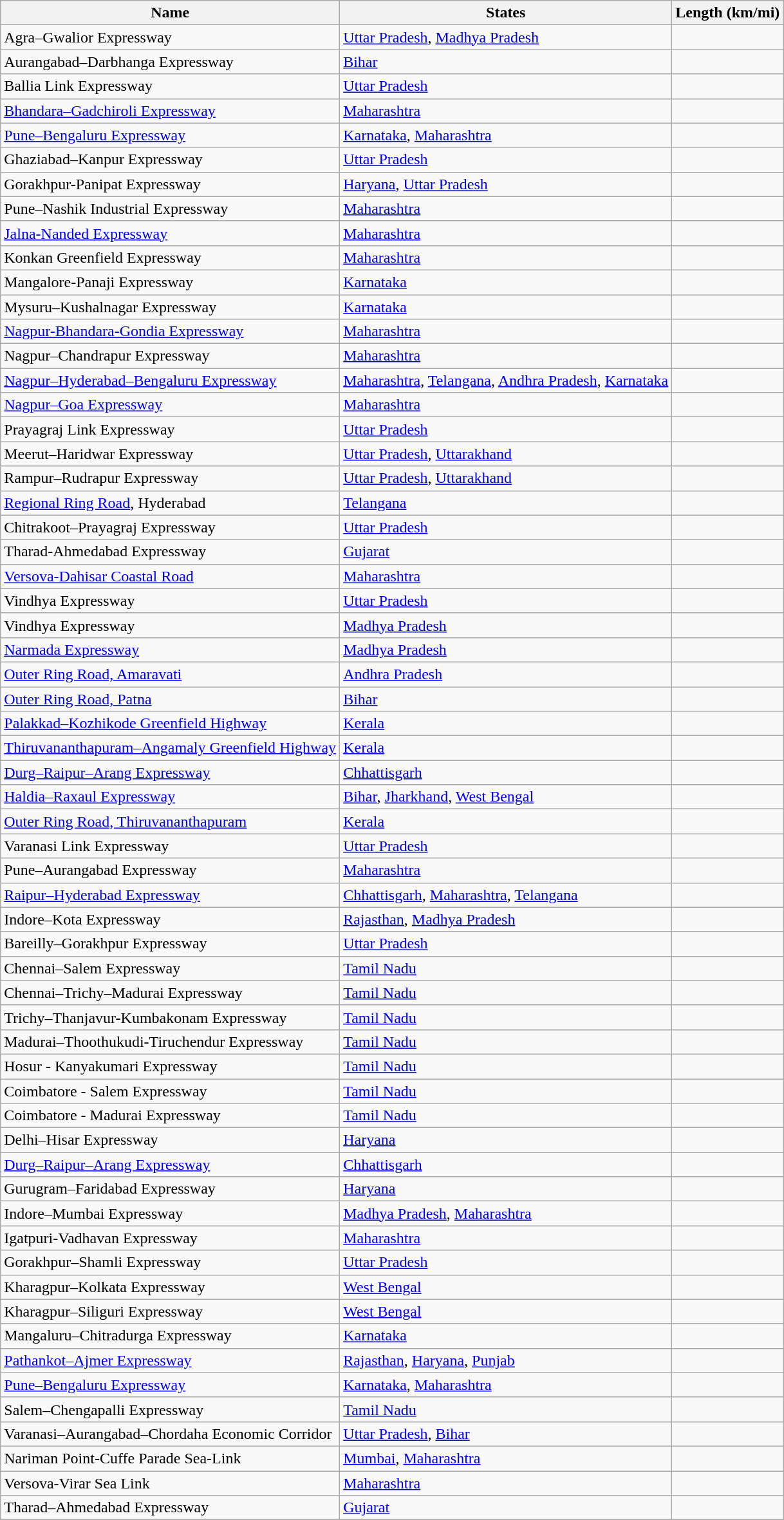<table class="wikitable sortable collapsible static-row-numbers">
<tr>
<th>Name</th>
<th>States</th>
<th data-sort-type="number">Length (km/mi)</th>
</tr>
<tr>
<td>Agra–Gwalior Expressway</td>
<td><a href='#'>Uttar Pradesh</a>, <a href='#'>Madhya Pradesh</a></td>
<td align="right"></td>
</tr>
<tr>
<td>Aurangabad–Darbhanga Expressway</td>
<td><a href='#'>Bihar</a></td>
<td align="right"></td>
</tr>
<tr>
<td>Ballia Link Expressway</td>
<td><a href='#'>Uttar Pradesh</a></td>
<td align="right"></td>
</tr>
<tr>
<td><a href='#'>Bhandara–Gadchiroli Expressway</a></td>
<td><a href='#'>Maharashtra</a></td>
<td align="right"></td>
</tr>
<tr>
<td><a href='#'>Pune–Bengaluru Expressway</a></td>
<td><a href='#'>Karnataka</a>, <a href='#'>Maharashtra</a></td>
<td align="right"></td>
</tr>
<tr>
<td>Ghaziabad–Kanpur Expressway</td>
<td><a href='#'>Uttar Pradesh</a></td>
<td></td>
</tr>
<tr>
<td>Gorakhpur-Panipat Expressway</td>
<td><a href='#'>Haryana</a>, <a href='#'>Uttar Pradesh</a></td>
<td align="right"></td>
</tr>
<tr>
<td>Pune–Nashik Industrial Expressway</td>
<td><a href='#'>Maharashtra</a></td>
<td align="right"></td>
</tr>
<tr>
<td><a href='#'>Jalna-Nanded Expressway</a></td>
<td><a href='#'>Maharashtra</a></td>
<td align="right"></td>
</tr>
<tr>
<td>Konkan Greenfield Expressway</td>
<td><a href='#'>Maharashtra</a></td>
<td align="right"></td>
</tr>
<tr>
<td>Mangalore-Panaji Expressway</td>
<td><a href='#'>Karnataka</a></td>
<td align="right"></td>
</tr>
<tr>
<td>Mysuru–Kushalnagar Expressway</td>
<td><a href='#'>Karnataka</a></td>
<td align="right"></td>
</tr>
<tr>
<td><a href='#'>Nagpur-Bhandara-Gondia Expressway</a></td>
<td><a href='#'>Maharashtra</a></td>
<td align="right"></td>
</tr>
<tr>
<td>Nagpur–Chandrapur Expressway</td>
<td><a href='#'>Maharashtra</a></td>
<td align="right"></td>
</tr>
<tr>
<td><a href='#'>Nagpur–Hyderabad–Bengaluru Expressway</a></td>
<td><a href='#'>Maharashtra</a>, <a href='#'>Telangana</a>, <a href='#'>Andhra Pradesh</a>, <a href='#'>Karnataka</a></td>
<td align="right"></td>
</tr>
<tr>
<td><a href='#'>Nagpur–Goa Expressway</a></td>
<td><a href='#'>Maharashtra</a></td>
<td align="right"></td>
</tr>
<tr>
<td>Prayagraj Link Expressway</td>
<td><a href='#'>Uttar Pradesh</a></td>
<td align="right"></td>
</tr>
<tr>
<td>Meerut–Haridwar Expressway</td>
<td><a href='#'>Uttar Pradesh</a>, <a href='#'>Uttarakhand</a></td>
<td align="right"></td>
</tr>
<tr>
<td>Rampur–Rudrapur Expressway</td>
<td><a href='#'>Uttar Pradesh</a>, <a href='#'>Uttarakhand</a></td>
<td align="right"></td>
</tr>
<tr>
<td><a href='#'>Regional Ring Road</a>, Hyderabad</td>
<td><a href='#'>Telangana</a></td>
<td align="right"></td>
</tr>
<tr>
<td>Chitrakoot–Prayagraj Expressway</td>
<td><a href='#'>Uttar Pradesh</a></td>
<td align="right"></td>
</tr>
<tr>
<td>Tharad-Ahmedabad Expressway</td>
<td><a href='#'>Gujarat</a></td>
<td align="right"></td>
</tr>
<tr>
<td><a href='#'>Versova-Dahisar Coastal Road</a></td>
<td><a href='#'>Maharashtra</a></td>
<td align="right"></td>
</tr>
<tr>
<td>Vindhya Expressway</td>
<td><a href='#'>Uttar Pradesh</a></td>
<td align="right"></td>
</tr>
<tr>
<td>Vindhya Expressway</td>
<td><a href='#'>Madhya Pradesh</a></td>
<td align="right"></td>
</tr>
<tr>
<td><a href='#'>Narmada Expressway</a></td>
<td><a href='#'>Madhya Pradesh</a></td>
<td align="right"></td>
</tr>
<tr>
<td><a href='#'>Outer Ring Road, Amaravati</a></td>
<td><a href='#'>Andhra Pradesh</a></td>
<td align="right"></td>
</tr>
<tr>
<td><a href='#'>Outer Ring Road, Patna</a></td>
<td><a href='#'>Bihar</a></td>
<td align="right"></td>
</tr>
<tr>
<td><a href='#'>Palakkad–Kozhikode Greenfield Highway</a></td>
<td><a href='#'>Kerala</a></td>
<td align="right"></td>
</tr>
<tr>
<td><a href='#'>Thiruvananthapuram–Angamaly Greenfield Highway</a></td>
<td><a href='#'>Kerala</a></td>
<td align="right"></td>
</tr>
<tr>
<td><a href='#'>Durg–Raipur–Arang Expressway</a></td>
<td><a href='#'>Chhattisgarh</a></td>
<td align="right"></td>
</tr>
<tr>
<td><a href='#'>Haldia–Raxaul Expressway</a></td>
<td><a href='#'>Bihar</a>, <a href='#'>Jharkhand</a>, <a href='#'>West Bengal</a></td>
<td align="right"></td>
</tr>
<tr>
<td><a href='#'>Outer Ring Road, Thiruvananthapuram</a></td>
<td><a href='#'>Kerala</a></td>
<td align="right"></td>
</tr>
<tr>
<td>Varanasi Link Expressway</td>
<td><a href='#'>Uttar Pradesh</a></td>
<td align="right"></td>
</tr>
<tr>
<td>Pune–Aurangabad Expressway</td>
<td><a href='#'>Maharashtra</a></td>
<td align="right"></td>
</tr>
<tr>
<td><a href='#'>Raipur–Hyderabad Expressway</a></td>
<td><a href='#'>Chhattisgarh</a>, <a href='#'>Maharashtra</a>, <a href='#'>Telangana</a></td>
<td align="right"></td>
</tr>
<tr>
<td>Indore–Kota Expressway</td>
<td><a href='#'>Rajasthan</a>, <a href='#'>Madhya Pradesh</a></td>
<td align="right"></td>
</tr>
<tr>
<td>Bareilly–Gorakhpur Expressway</td>
<td><a href='#'>Uttar Pradesh</a></td>
<td></td>
</tr>
<tr>
<td>Chennai–Salem Expressway</td>
<td><a href='#'>Tamil Nadu</a></td>
<td></td>
</tr>
<tr>
<td>Chennai–Trichy–Madurai Expressway</td>
<td><a href='#'>Tamil Nadu</a></td>
<td></td>
</tr>
<tr>
<td>Trichy–Thanjavur-Kumbakonam Expressway</td>
<td><a href='#'>Tamil Nadu</a></td>
<td></td>
</tr>
<tr>
<td>Madurai–Thoothukudi-Tiruchendur Expressway</td>
<td><a href='#'>Tamil Nadu</a></td>
<td></td>
</tr>
<tr>
<td>Hosur - Kanyakumari  Expressway</td>
<td><a href='#'>Tamil Nadu</a></td>
<td></td>
</tr>
<tr>
<td>Coimbatore - Salem  Expressway</td>
<td><a href='#'>Tamil Nadu</a></td>
<td></td>
</tr>
<tr>
<td>Coimbatore - Madurai Expressway</td>
<td><a href='#'>Tamil Nadu</a></td>
<td></td>
</tr>
<tr>
<td>Delhi–Hisar Expressway</td>
<td><a href='#'>Haryana</a></td>
<td></td>
</tr>
<tr>
<td><a href='#'>Durg–Raipur–Arang Expressway</a></td>
<td><a href='#'>Chhattisgarh</a></td>
<td></td>
</tr>
<tr>
<td>Gurugram–Faridabad Expressway</td>
<td><a href='#'>Haryana</a></td>
<td></td>
</tr>
<tr>
<td>Indore–Mumbai Expressway</td>
<td><a href='#'>Madhya Pradesh</a>, <a href='#'>Maharashtra</a></td>
<td></td>
</tr>
<tr>
<td>Igatpuri-Vadhavan Expressway</td>
<td><a href='#'>Maharashtra</a></td>
<td></td>
</tr>
<tr>
<td>Gorakhpur–Shamli Expressway</td>
<td><a href='#'>Uttar Pradesh</a></td>
<td></td>
</tr>
<tr>
<td>Kharagpur–Kolkata Expressway</td>
<td><a href='#'>West Bengal</a></td>
<td></td>
</tr>
<tr>
<td>Kharagpur–Siliguri Expressway</td>
<td><a href='#'>West Bengal</a></td>
<td></td>
</tr>
<tr>
<td>Mangaluru–Chitradurga Expressway</td>
<td><a href='#'>Karnataka</a></td>
<td></td>
</tr>
<tr>
<td><a href='#'>Pathankot–Ajmer Expressway</a></td>
<td><a href='#'>Rajasthan</a>, <a href='#'>Haryana</a>, <a href='#'>Punjab</a></td>
<td></td>
</tr>
<tr>
<td><a href='#'>Pune–Bengaluru Expressway</a></td>
<td><a href='#'>Karnataka</a>, <a href='#'>Maharashtra</a></td>
<td></td>
</tr>
<tr>
<td>Salem–Chengapalli Expressway</td>
<td><a href='#'>Tamil Nadu</a></td>
<td></td>
</tr>
<tr>
<td>Varanasi–Aurangabad–Chordaha Economic Corridor</td>
<td><a href='#'>Uttar Pradesh</a>, <a href='#'>Bihar</a></td>
<td></td>
</tr>
<tr>
<td>Nariman Point-Cuffe Parade Sea-Link</td>
<td><a href='#'>Mumbai</a>, <a href='#'>Maharashtra</a></td>
<td></td>
</tr>
<tr>
<td>Versova-Virar Sea Link</td>
<td><a href='#'>Maharashtra</a></td>
<td></td>
</tr>
<tr>
<td>Tharad–Ahmedabad Expressway</td>
<td><a href='#'>Gujarat</a></td>
<td></td>
</tr>
</table>
